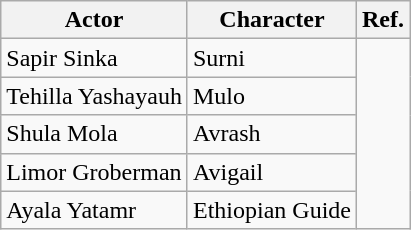<table class="wikitable">
<tr>
<th>Actor</th>
<th>Character</th>
<th>Ref.</th>
</tr>
<tr>
<td>Sapir Sinka</td>
<td>Surni</td>
<td rowspan="5"></td>
</tr>
<tr>
<td>Tehilla Yashayauh</td>
<td>Mulo</td>
</tr>
<tr>
<td>Shula Mola</td>
<td>Avrash</td>
</tr>
<tr>
<td>Limor Groberman</td>
<td>Avigail</td>
</tr>
<tr>
<td>Ayala Yatamr</td>
<td>Ethiopian Guide</td>
</tr>
</table>
